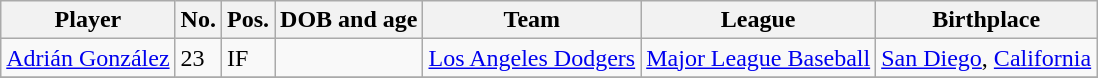<table class="wikitable sortable">
<tr>
<th>Player</th>
<th>No.</th>
<th>Pos.</th>
<th>DOB and age</th>
<th>Team</th>
<th>League</th>
<th>Birthplace</th>
</tr>
<tr>
<td><a href='#'>Adrián González</a></td>
<td>23</td>
<td>IF</td>
<td></td>
<td> <a href='#'>Los Angeles Dodgers</a></td>
<td><a href='#'>Major League Baseball</a></td>
<td><a href='#'>San Diego</a>, <a href='#'>California</a></td>
</tr>
<tr>
</tr>
</table>
